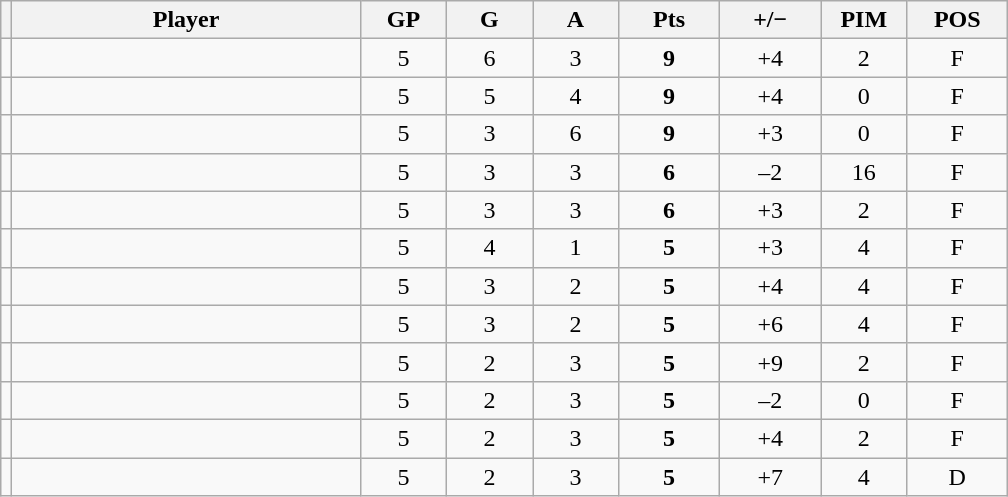<table class="wikitable sortable" style="text-align:center;">
<tr>
<th></th>
<th style="width:225px;">Player</th>
<th style="width:50px;">GP</th>
<th style="width:50px;">G</th>
<th style="width:50px;">A</th>
<th style="width:60px;">Pts</th>
<th style="width:60px;">+/−</th>
<th style="width:50px;">PIM</th>
<th style="width:60px;">POS</th>
</tr>
<tr>
<td></td>
<td style="text-align:left;"></td>
<td>5</td>
<td>6</td>
<td>3</td>
<td><strong>9</strong></td>
<td>+4</td>
<td>2</td>
<td>F</td>
</tr>
<tr>
<td></td>
<td style="text-align:left;"></td>
<td>5</td>
<td>5</td>
<td>4</td>
<td><strong>9</strong></td>
<td>+4</td>
<td>0</td>
<td>F</td>
</tr>
<tr>
<td></td>
<td style="text-align:left;"></td>
<td>5</td>
<td>3</td>
<td>6</td>
<td><strong>9</strong></td>
<td>+3</td>
<td>0</td>
<td>F</td>
</tr>
<tr>
<td></td>
<td style="text-align:left;"></td>
<td>5</td>
<td>3</td>
<td>3</td>
<td><strong>6</strong></td>
<td>–2</td>
<td>16</td>
<td>F</td>
</tr>
<tr>
<td></td>
<td style="text-align:left;"></td>
<td>5</td>
<td>3</td>
<td>3</td>
<td><strong>6</strong></td>
<td>+3</td>
<td>2</td>
<td>F</td>
</tr>
<tr>
<td></td>
<td style="text-align:left;"></td>
<td>5</td>
<td>4</td>
<td>1</td>
<td><strong>5</strong></td>
<td>+3</td>
<td>4</td>
<td>F</td>
</tr>
<tr>
<td></td>
<td style="text-align:left;"></td>
<td>5</td>
<td>3</td>
<td>2</td>
<td><strong>5</strong></td>
<td>+4</td>
<td>4</td>
<td>F</td>
</tr>
<tr>
<td></td>
<td style="text-align:left;"></td>
<td>5</td>
<td>3</td>
<td>2</td>
<td><strong>5</strong></td>
<td>+6</td>
<td>4</td>
<td>F</td>
</tr>
<tr>
<td></td>
<td style="text-align:left;"></td>
<td>5</td>
<td>2</td>
<td>3</td>
<td><strong>5</strong></td>
<td>+9</td>
<td>2</td>
<td>F</td>
</tr>
<tr>
<td></td>
<td style="text-align:left;"></td>
<td>5</td>
<td>2</td>
<td>3</td>
<td><strong>5</strong></td>
<td>–2</td>
<td>0</td>
<td>F</td>
</tr>
<tr>
<td></td>
<td style="text-align:left;"></td>
<td>5</td>
<td>2</td>
<td>3</td>
<td><strong>5</strong></td>
<td>+4</td>
<td>2</td>
<td>F</td>
</tr>
<tr>
<td></td>
<td style="text-align:left;"></td>
<td>5</td>
<td>2</td>
<td>3</td>
<td><strong>5</strong></td>
<td>+7</td>
<td>4</td>
<td>D</td>
</tr>
</table>
